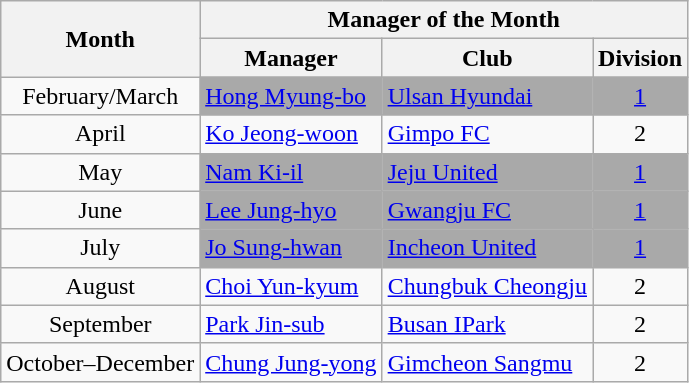<table class="wikitable">
<tr>
<th rowspan="2">Month</th>
<th colspan="3">Manager of the Month</th>
</tr>
<tr>
<th>Manager</th>
<th>Club</th>
<th>Division</th>
</tr>
<tr>
<td align=center>February/March</td>
<td bgcolor=darkgray> <a href='#'>Hong Myung-bo</a></td>
<td bgcolor=darkgray><a href='#'>Ulsan Hyundai</a></td>
<td align=center bgcolor=darkgray><a href='#'>1</a></td>
</tr>
<tr>
<td align=center>April</td>
<td> <a href='#'>Ko Jeong-woon</a></td>
<td><a href='#'>Gimpo FC</a></td>
<td align=center>2</td>
</tr>
<tr>
<td align=center>May</td>
<td bgcolor=darkgray> <a href='#'>Nam Ki-il</a></td>
<td bgcolor=darkgray><a href='#'>Jeju United</a></td>
<td align=center bgcolor=darkgray><a href='#'>1</a></td>
</tr>
<tr>
<td align=center>June</td>
<td bgcolor=darkgray> <a href='#'>Lee Jung-hyo</a></td>
<td bgcolor=darkgray><a href='#'>Gwangju FC</a></td>
<td align=center bgcolor=darkgray><a href='#'>1</a></td>
</tr>
<tr>
<td align=center>July</td>
<td bgcolor=darkgray> <a href='#'>Jo Sung-hwan</a></td>
<td bgcolor=darkgray><a href='#'>Incheon United</a></td>
<td align=center bgcolor=darkgray><a href='#'>1</a></td>
</tr>
<tr>
<td align=center>August</td>
<td> <a href='#'>Choi Yun-kyum</a></td>
<td><a href='#'>Chungbuk Cheongju</a></td>
<td align=center>2</td>
</tr>
<tr>
<td align=center>September</td>
<td> <a href='#'>Park Jin-sub</a></td>
<td><a href='#'>Busan IPark</a></td>
<td align=center>2</td>
</tr>
<tr>
<td align=center>October–December</td>
<td> <a href='#'>Chung Jung-yong</a></td>
<td><a href='#'>Gimcheon Sangmu</a></td>
<td align=center>2</td>
</tr>
</table>
